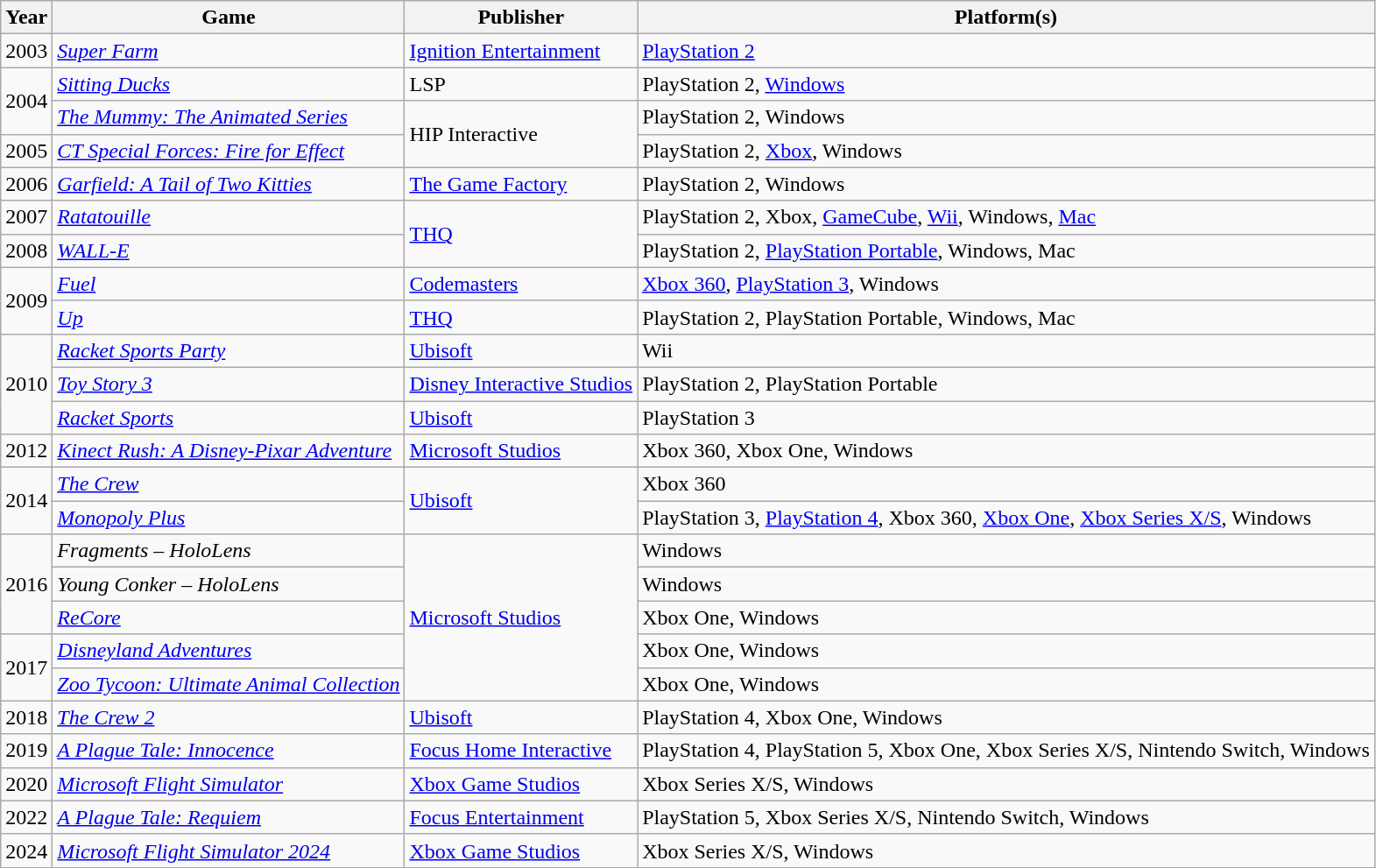<table class="wikitable sortable">
<tr>
<th>Year</th>
<th>Game</th>
<th class="unsortable">Publisher</th>
<th class="unsortable">Platform(s)</th>
</tr>
<tr>
<td>2003</td>
<td><em><a href='#'>Super Farm</a></em></td>
<td><a href='#'>Ignition Entertainment</a></td>
<td><a href='#'>PlayStation 2</a></td>
</tr>
<tr>
<td rowspan="2">2004</td>
<td><em><a href='#'>Sitting Ducks</a></em></td>
<td>LSP</td>
<td>PlayStation 2, <a href='#'>Windows</a></td>
</tr>
<tr>
<td><em><a href='#'>The Mummy: The Animated Series</a></em></td>
<td rowspan="2">HIP Interactive</td>
<td>PlayStation 2, Windows</td>
</tr>
<tr>
<td>2005</td>
<td><em><a href='#'>CT Special Forces: Fire for Effect</a></em></td>
<td>PlayStation 2, <a href='#'>Xbox</a>, Windows</td>
</tr>
<tr>
<td>2006</td>
<td><em><a href='#'>Garfield: A Tail of Two Kitties</a></em></td>
<td><a href='#'>The Game Factory</a></td>
<td>PlayStation 2, Windows</td>
</tr>
<tr>
<td>2007</td>
<td><em><a href='#'>Ratatouille</a></em></td>
<td rowspan="2"><a href='#'>THQ</a></td>
<td>PlayStation 2, Xbox, <a href='#'>GameCube</a>, <a href='#'>Wii</a>, Windows, <a href='#'>Mac</a></td>
</tr>
<tr>
<td>2008</td>
<td><em><a href='#'>WALL-E</a></em></td>
<td>PlayStation 2, <a href='#'>PlayStation Portable</a>, Windows, Mac</td>
</tr>
<tr>
<td rowspan="2">2009</td>
<td><em><a href='#'>Fuel</a></em></td>
<td><a href='#'>Codemasters</a></td>
<td><a href='#'>Xbox 360</a>, <a href='#'>PlayStation 3</a>, Windows</td>
</tr>
<tr>
<td><em><a href='#'>Up</a></em></td>
<td><a href='#'>THQ</a></td>
<td>PlayStation 2, PlayStation Portable, Windows, Mac</td>
</tr>
<tr>
<td rowspan="3">2010</td>
<td><em><a href='#'>Racket Sports Party</a></em></td>
<td><a href='#'>Ubisoft</a></td>
<td>Wii</td>
</tr>
<tr>
<td><em><a href='#'>Toy Story 3</a></em></td>
<td><a href='#'>Disney Interactive Studios</a></td>
<td>PlayStation 2, PlayStation Portable</td>
</tr>
<tr>
<td><em><a href='#'>Racket Sports</a></em></td>
<td><a href='#'>Ubisoft</a></td>
<td>PlayStation 3</td>
</tr>
<tr>
<td>2012</td>
<td><em><a href='#'>Kinect Rush: A Disney-Pixar Adventure</a></em></td>
<td><a href='#'>Microsoft Studios</a></td>
<td>Xbox 360, Xbox One, Windows</td>
</tr>
<tr>
<td rowspan="2">2014</td>
<td><em><a href='#'>The Crew</a></em></td>
<td rowspan="2"><a href='#'>Ubisoft</a></td>
<td>Xbox 360</td>
</tr>
<tr>
<td><em><a href='#'>Monopoly Plus</a></em></td>
<td>PlayStation 3, <a href='#'>PlayStation 4</a>, Xbox 360, <a href='#'>Xbox One</a>, <a href='#'>Xbox Series X/S</a>, Windows</td>
</tr>
<tr>
<td rowspan="3">2016</td>
<td><em>Fragments – HoloLens</em></td>
<td rowspan="5"><a href='#'>Microsoft Studios</a></td>
<td>Windows</td>
</tr>
<tr>
<td><em>Young Conker – HoloLens</em></td>
<td>Windows</td>
</tr>
<tr>
<td><em><a href='#'>ReCore</a></em></td>
<td>Xbox One, Windows</td>
</tr>
<tr>
<td rowspan="2">2017</td>
<td><em><a href='#'>Disneyland Adventures</a></em></td>
<td>Xbox One, Windows</td>
</tr>
<tr>
<td><em><a href='#'>Zoo Tycoon: Ultimate Ani­mal Collection</a></em></td>
<td>Xbox One, Windows</td>
</tr>
<tr>
<td>2018</td>
<td><em><a href='#'>The Crew 2</a></em></td>
<td><a href='#'>Ubisoft</a></td>
<td>PlayStation 4, Xbox One, Windows</td>
</tr>
<tr>
<td>2019</td>
<td><em><a href='#'>A Plague Tale: Innocence</a></em></td>
<td><a href='#'>Focus Home Interactive</a></td>
<td>PlayStation 4, PlayStation 5, Xbox One, Xbox Series X/S, Nintendo Switch, Windows</td>
</tr>
<tr>
<td>2020</td>
<td><em><a href='#'>Microsoft Flight Simulator</a></em></td>
<td><a href='#'>Xbox Game Studios</a></td>
<td>Xbox Series X/S, Windows</td>
</tr>
<tr>
<td>2022</td>
<td><em><a href='#'>A Plague Tale: Requiem</a></em></td>
<td><a href='#'>Focus Entertainment</a></td>
<td>PlayStation 5, Xbox Series X/S, Nintendo Switch, Windows</td>
</tr>
<tr>
<td>2024</td>
<td><em><a href='#'>Microsoft Flight Simulator 2024</a></td>
<td><a href='#'>Xbox Game Studios</a></td>
<td>Xbox Series X/S, Windows</td>
</tr>
</table>
